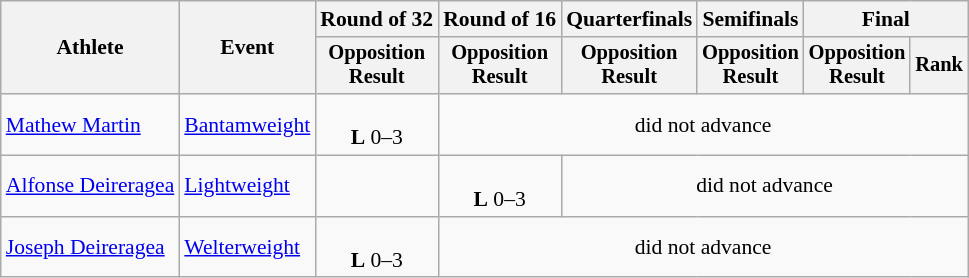<table class="wikitable" style="font-size:90%">
<tr>
<th rowspan=2>Athlete</th>
<th rowspan=2>Event</th>
<th>Round of 32</th>
<th>Round of 16</th>
<th>Quarterfinals</th>
<th>Semifinals</th>
<th colspan=2>Final</th>
</tr>
<tr style="font-size:95%">
<th>Opposition<br>Result</th>
<th>Opposition<br>Result</th>
<th>Opposition<br>Result</th>
<th>Opposition<br>Result</th>
<th>Opposition<br>Result</th>
<th>Rank</th>
</tr>
<tr align=center>
<td align=left><a href='#'>Mathew Martin</a></td>
<td align=left><a href='#'>Bantamweight</a></td>
<td><br><strong>L</strong> 0–3</td>
<td colspan="5">did not advance</td>
</tr>
<tr align=center>
<td align=left><a href='#'>Alfonse Deireragea</a></td>
<td align=left><a href='#'>Lightweight</a></td>
<td></td>
<td><br><strong>L</strong> 0–3</td>
<td colspan="5">did not advance</td>
</tr>
<tr align=center>
<td align=left><a href='#'>Joseph Deireragea</a></td>
<td align=left><a href='#'>Welterweight</a></td>
<td><br><strong>L</strong> 0–3</td>
<td colspan="5">did not advance</td>
</tr>
</table>
